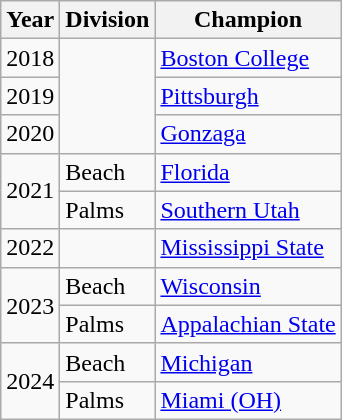<table class="wikitable">
<tr>
<th>Year</th>
<th>Division</th>
<th>Champion</th>
</tr>
<tr>
<td>2018</td>
<td rowspan=3></td>
<td><a href='#'>Boston College</a></td>
</tr>
<tr>
<td>2019</td>
<td><a href='#'>Pittsburgh</a></td>
</tr>
<tr>
<td>2020</td>
<td><a href='#'>Gonzaga</a></td>
</tr>
<tr>
<td rowspan="2">2021</td>
<td>Beach</td>
<td><a href='#'>Florida</a></td>
</tr>
<tr>
<td>Palms</td>
<td><a href='#'>Southern Utah</a></td>
</tr>
<tr>
<td>2022</td>
<td></td>
<td><a href='#'>Mississippi State</a></td>
</tr>
<tr>
<td rowspan="2">2023</td>
<td>Beach</td>
<td><a href='#'>Wisconsin</a></td>
</tr>
<tr>
<td>Palms</td>
<td><a href='#'>Appalachian State</a></td>
</tr>
<tr>
<td rowspan="2">2024</td>
<td>Beach</td>
<td><a href='#'>Michigan</a></td>
</tr>
<tr>
<td>Palms</td>
<td><a href='#'>Miami (OH)</a></td>
</tr>
</table>
